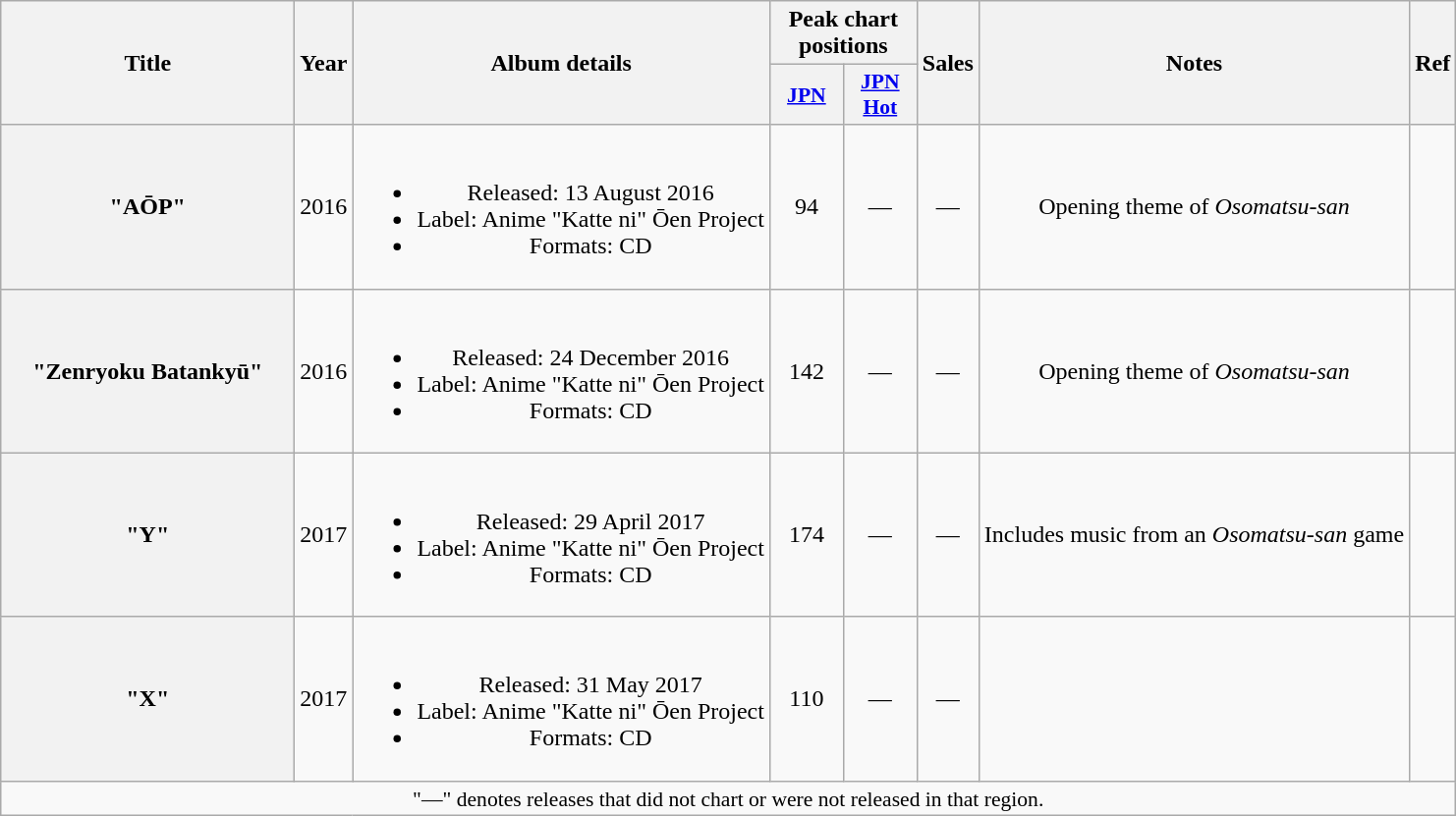<table class="wikitable plainrowheaders" style="text-align:center;">
<tr>
<th scope="col" rowspan="2" style="width:12em;">Title</th>
<th scope="col" rowspan="2">Year</th>
<th scope="col" rowspan="2">Album details</th>
<th scope="col" colspan="2">Peak chart positions</th>
<th scope="col" rowspan="2">Sales</th>
<th scope="col" rowspan="2">Notes</th>
<th scope="col" rowspan="2">Ref</th>
</tr>
<tr>
<th scope="col" style="width:3em;font-size:90%;"><a href='#'>JPN</a></th>
<th scope="col" style="width:3em;font-size:90%;"><a href='#'>JPN<br>Hot</a></th>
</tr>
<tr>
<th scope="row">"AŌP"</th>
<td>2016</td>
<td><br><ul><li>Released: 13 August 2016</li><li>Label: Anime "Katte ni" Ōen Project</li><li>Formats: CD</li></ul></td>
<td>94</td>
<td>—</td>
<td>—</td>
<td>Opening theme of <em>Osomatsu-san</em></td>
<td></td>
</tr>
<tr>
<th scope="row">"Zenryoku Batankyū"</th>
<td>2016</td>
<td><br><ul><li>Released: 24 December 2016</li><li>Label: Anime "Katte ni" Ōen Project</li><li>Formats: CD</li></ul></td>
<td>142</td>
<td>—</td>
<td>—</td>
<td>Opening theme of <em>Osomatsu-san</em></td>
<td></td>
</tr>
<tr>
<th scope="row">"Y"</th>
<td>2017</td>
<td><br><ul><li>Released: 29 April 2017</li><li>Label: Anime "Katte ni" Ōen Project</li><li>Formats: CD</li></ul></td>
<td>174</td>
<td>—</td>
<td>—</td>
<td>Includes music from an <em>Osomatsu-san</em> game</td>
<td></td>
</tr>
<tr>
<th scope="row">"X"</th>
<td>2017</td>
<td><br><ul><li>Released: 31 May 2017</li><li>Label: Anime "Katte ni" Ōen Project</li><li>Formats: CD</li></ul></td>
<td>110</td>
<td>—</td>
<td>—</td>
<td></td>
<td></td>
</tr>
<tr>
<td colspan="8" style="font-size:90%;">"—" denotes releases that did not chart or were not released in that region.</td>
</tr>
</table>
